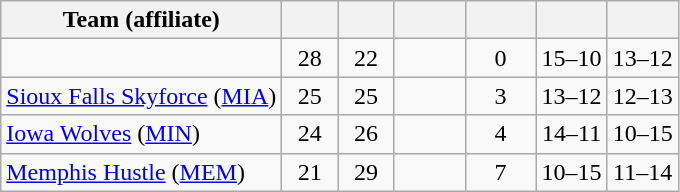<table class="wikitable" style="text-align:center">
<tr>
<th style="width:180px">Team (affiliate)</th>
<th style="width:30px"></th>
<th style="width:30px"></th>
<th style="width:40px"></th>
<th style="width:40px"></th>
<th style="width:40px"></th>
<th style="width:40px"></th>
</tr>
<tr>
<td align=left></td>
<td>28</td>
<td>22</td>
<td></td>
<td>0</td>
<td>15–10</td>
<td>13–12</td>
</tr>
<tr>
<td align=left><a href='#'>Sioux Falls Skyforce</a> (<a href='#'>MIA</a>)</td>
<td>25</td>
<td>25</td>
<td></td>
<td>3</td>
<td>13–12</td>
<td>12–13</td>
</tr>
<tr>
<td align=left><a href='#'>Iowa Wolves</a> (<a href='#'>MIN</a>)</td>
<td>24</td>
<td>26</td>
<td></td>
<td>4</td>
<td>14–11</td>
<td>10–15</td>
</tr>
<tr>
<td align=left><a href='#'>Memphis Hustle</a> (<a href='#'>MEM</a>)</td>
<td>21</td>
<td>29</td>
<td></td>
<td>7</td>
<td>10–15</td>
<td>11–14</td>
</tr>
</table>
